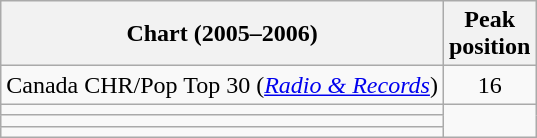<table class="wikitable sortable">
<tr>
<th>Chart (2005–2006)</th>
<th>Peak<br>position</th>
</tr>
<tr>
<td align="left">Canada CHR/Pop Top 30 (<em><a href='#'>Radio & Records</a></em>)</td>
<td align="center">16</td>
</tr>
<tr>
<td></td>
</tr>
<tr>
<td></td>
</tr>
<tr>
<td></td>
</tr>
</table>
